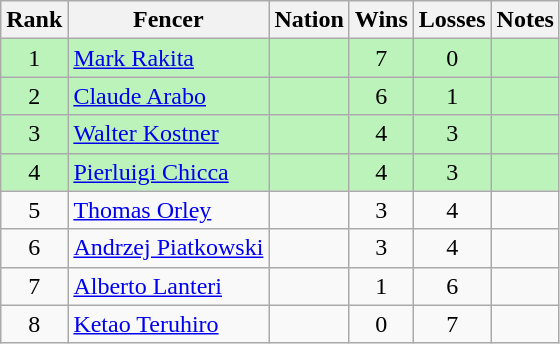<table class="wikitable sortable" style="text-align:center">
<tr>
<th>Rank</th>
<th>Fencer</th>
<th>Nation</th>
<th>Wins</th>
<th>Losses</th>
<th>Notes</th>
</tr>
<tr bgcolor=bbf3bb>
<td>1</td>
<td align=left><a href='#'>Mark Rakita</a></td>
<td align=left></td>
<td>7</td>
<td>0</td>
<td></td>
</tr>
<tr bgcolor=bbf3bb>
<td>2</td>
<td align=left><a href='#'>Claude Arabo</a></td>
<td align=left></td>
<td>6</td>
<td>1</td>
<td></td>
</tr>
<tr bgcolor=bbf3bb>
<td>3</td>
<td align=left><a href='#'>Walter Kostner</a></td>
<td align=left></td>
<td>4</td>
<td>3</td>
<td></td>
</tr>
<tr bgcolor=bbf3bb>
<td>4</td>
<td align=left><a href='#'>Pierluigi Chicca</a></td>
<td align=left></td>
<td>4</td>
<td>3</td>
<td></td>
</tr>
<tr>
<td>5</td>
<td align=left><a href='#'>Thomas Orley</a></td>
<td align=left></td>
<td>3</td>
<td>4</td>
<td></td>
</tr>
<tr>
<td>6</td>
<td align=left><a href='#'>Andrzej Piatkowski</a></td>
<td align=left></td>
<td>3</td>
<td>4</td>
<td></td>
</tr>
<tr>
<td>7</td>
<td align=left><a href='#'>Alberto Lanteri</a></td>
<td align=left></td>
<td>1</td>
<td>6</td>
<td></td>
</tr>
<tr>
<td>8</td>
<td align=left><a href='#'>Ketao Teruhiro</a></td>
<td align=left></td>
<td>0</td>
<td>7</td>
<td></td>
</tr>
</table>
